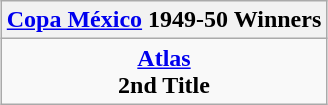<table class="wikitable" style="text-align: center; margin: 0 auto;">
<tr>
<th><a href='#'>Copa México</a> 1949-50 Winners</th>
</tr>
<tr>
<td><strong><a href='#'>Atlas</a></strong><br><strong>2nd Title</strong></td>
</tr>
</table>
